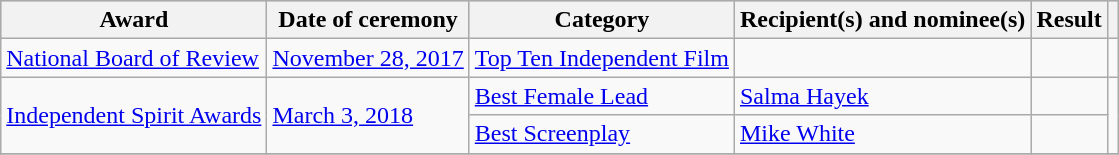<table class="wikitable">
<tr style="background:#ccc; text-align:center;">
<th scope="col">Award</th>
<th scope="col">Date of ceremony</th>
<th scope="col">Category</th>
<th scope="col">Recipient(s) and nominee(s)</th>
<th scope="col">Result</th>
<th scope="col" class="unsortable"></th>
</tr>
<tr>
<td><a href='#'>National Board of Review</a></td>
<td><a href='#'>November 28, 2017</a></td>
<td><a href='#'>Top Ten Independent Film</a></td>
<td></td>
<td></td>
<td style="text-align:center;"></td>
</tr>
<tr>
<td rowspan=2><a href='#'>Independent Spirit Awards</a></td>
<td rowspan=2><a href='#'>March 3, 2018</a></td>
<td><a href='#'>Best Female Lead</a></td>
<td><a href='#'>Salma Hayek</a></td>
<td></td>
<td rowspan="2" style="text-align:center;"></td>
</tr>
<tr>
<td><a href='#'>Best Screenplay</a></td>
<td><a href='#'>Mike White</a></td>
<td></td>
</tr>
<tr>
</tr>
</table>
